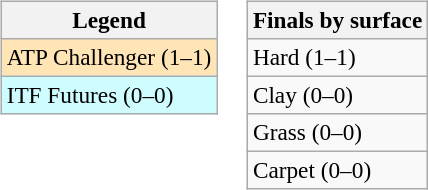<table>
<tr valign=top>
<td><br><table class=wikitable style=font-size:97%>
<tr>
<th>Legend</th>
</tr>
<tr bgcolor=moccasin>
<td>ATP Challenger (1–1)</td>
</tr>
<tr bgcolor=cffcff>
<td>ITF Futures (0–0)</td>
</tr>
</table>
</td>
<td><br><table class=wikitable style=font-size:97%>
<tr>
<th>Finals by surface</th>
</tr>
<tr>
<td>Hard (1–1)</td>
</tr>
<tr>
<td>Clay (0–0)</td>
</tr>
<tr>
<td>Grass (0–0)</td>
</tr>
<tr>
<td>Carpet (0–0)</td>
</tr>
</table>
</td>
</tr>
</table>
